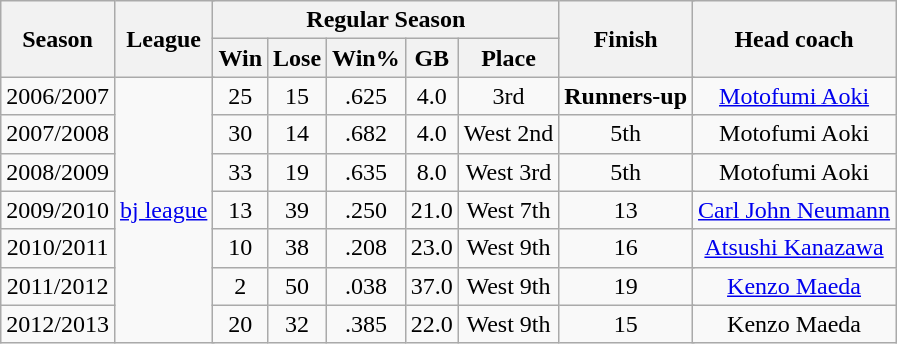<table class="wikitable">
<tr>
<th rowspan="2">Season</th>
<th rowspan="2" colspan="2">League</th>
<th colspan="5">Regular Season</th>
<th rowspan="2" colspan="2">Finish</th>
<th rowspan="2" colspan="2">Head coach</th>
</tr>
<tr>
<th>Win</th>
<th>Lose</th>
<th>Win%</th>
<th>GB</th>
<th>Place</th>
</tr>
<tr style="text-align: center;">
<td>2006/2007</td>
<td rowspan="7" colspan="2"><a href='#'>bj league</a></td>
<td>25</td>
<td>15</td>
<td>.625</td>
<td>4.0</td>
<td>3rd</td>
<td colspan="2"><strong>Runners-up</strong></td>
<td colspan="2"><a href='#'>Motofumi Aoki</a></td>
</tr>
<tr style="text-align: center;">
<td>2007/2008</td>
<td>30</td>
<td>14</td>
<td>.682</td>
<td>4.0</td>
<td>West 2nd</td>
<td colspan="2">5th</td>
<td colspan="2">Motofumi Aoki</td>
</tr>
<tr style="text-align: center;">
<td>2008/2009</td>
<td>33</td>
<td>19</td>
<td>.635</td>
<td>8.0</td>
<td>West 3rd</td>
<td colspan="2">5th</td>
<td colspan="2">Motofumi Aoki</td>
</tr>
<tr style="text-align: center;">
<td>2009/2010</td>
<td>13</td>
<td>39</td>
<td>.250</td>
<td>21.0</td>
<td>West 7th</td>
<td colspan="2">13</td>
<td colspan="2"><a href='#'>Carl John Neumann</a></td>
</tr>
<tr style="text-align: center;">
<td>2010/2011</td>
<td>10</td>
<td>38</td>
<td>.208</td>
<td>23.0</td>
<td>West 9th</td>
<td colspan="2">16</td>
<td colspan="2"><a href='#'>Atsushi Kanazawa</a></td>
</tr>
<tr style="text-align: center;">
<td>2011/2012</td>
<td>2</td>
<td>50</td>
<td>.038</td>
<td>37.0</td>
<td>West 9th</td>
<td colspan="2">19</td>
<td colspan="2"><a href='#'>Kenzo Maeda</a></td>
</tr>
<tr style="text-align: center;">
<td>2012/2013</td>
<td>20</td>
<td>32</td>
<td>.385</td>
<td>22.0</td>
<td>West 9th</td>
<td colspan="2">15</td>
<td colspan="2">Kenzo Maeda</td>
</tr>
</table>
